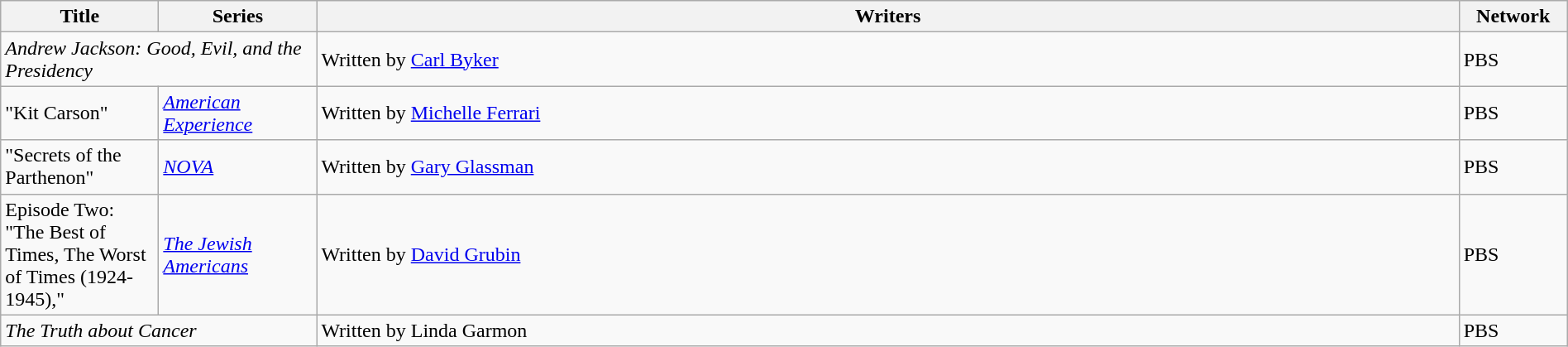<table class="wikitable" width="100%">
<tr>
<th width="120">Title</th>
<th width="120">Series</th>
<th>Writers</th>
<th width="80">Network</th>
</tr>
<tr>
<td colspan=2><em>Andrew Jackson: Good, Evil, and the Presidency</em></td>
<td>Written by <a href='#'>Carl Byker</a></td>
<td>PBS</td>
</tr>
<tr>
<td>"Kit Carson"</td>
<td><em><a href='#'>American Experience</a></em></td>
<td>Written by <a href='#'>Michelle Ferrari</a></td>
<td>PBS</td>
</tr>
<tr>
<td>"Secrets of the Parthenon"</td>
<td><em><a href='#'>NOVA</a></em></td>
<td>Written by <a href='#'>Gary Glassman</a></td>
<td>PBS</td>
</tr>
<tr>
<td>Episode Two: "The Best of Times, The Worst of Times (1924-1945),"</td>
<td><em><a href='#'>The Jewish Americans</a></em></td>
<td>Written by <a href='#'>David Grubin</a></td>
<td>PBS</td>
</tr>
<tr>
<td colspan=2><em>The Truth about Cancer</em></td>
<td>Written by Linda Garmon</td>
<td>PBS</td>
</tr>
</table>
